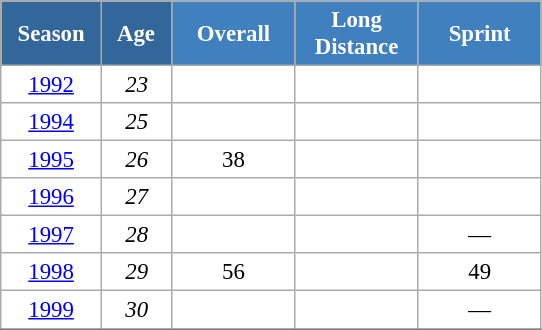<table class="wikitable" style="font-size:95%; text-align:center; border:grey solid 1px; border-collapse:collapse; background:#ffffff;">
<tr>
<th style="background-color:#369; color:white; width:60px;"> Season </th>
<th style="background-color:#369; color:white; width:40px;"> Age </th>
<th style="background-color:#4180be; color:white; width:75px;">Overall</th>
<th style="background-color:#4180be; color:white; width:75px;">Long Distance</th>
<th style="background-color:#4180be; color:white; width:75px;">Sprint</th>
</tr>
<tr>
<td><a href='#'>1992</a></td>
<td><em>23</em></td>
<td></td>
<td></td>
<td></td>
</tr>
<tr>
<td><a href='#'>1994</a></td>
<td><em>25</em></td>
<td></td>
<td></td>
<td></td>
</tr>
<tr>
<td><a href='#'>1995</a></td>
<td><em>26</em></td>
<td>38</td>
<td></td>
<td></td>
</tr>
<tr>
<td><a href='#'>1996</a></td>
<td><em>27</em></td>
<td></td>
<td></td>
<td></td>
</tr>
<tr>
<td><a href='#'>1997</a></td>
<td><em>28</em></td>
<td></td>
<td></td>
<td>—</td>
</tr>
<tr>
<td><a href='#'>1998</a></td>
<td><em>29</em></td>
<td>56</td>
<td></td>
<td>49</td>
</tr>
<tr>
<td><a href='#'>1999</a></td>
<td><em>30</em></td>
<td></td>
<td></td>
<td>—</td>
</tr>
<tr>
</tr>
</table>
